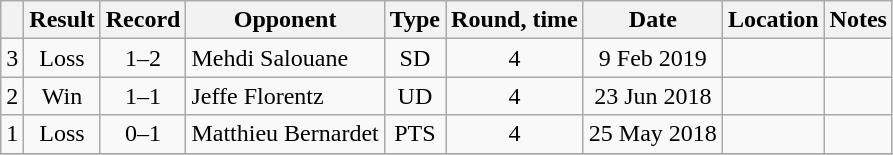<table class="wikitable" style="text-align:center">
<tr>
<th></th>
<th>Result</th>
<th>Record</th>
<th>Opponent</th>
<th>Type</th>
<th>Round, time</th>
<th>Date</th>
<th>Location</th>
<th>Notes</th>
</tr>
<tr>
<td>3</td>
<td>Loss</td>
<td>1–2</td>
<td align=left>Mehdi Salouane</td>
<td>SD</td>
<td>4</td>
<td>9 Feb 2019</td>
<td align=left></td>
<td></td>
</tr>
<tr>
<td>2</td>
<td>Win</td>
<td>1–1</td>
<td align=left>Jeffe Florentz</td>
<td>UD</td>
<td>4</td>
<td>23 Jun 2018</td>
<td align=left></td>
<td></td>
</tr>
<tr>
<td>1</td>
<td>Loss</td>
<td>0–1</td>
<td align=left>Matthieu Bernardet</td>
<td>PTS</td>
<td>4</td>
<td>25 May 2018</td>
<td align=left></td>
<td></td>
</tr>
<tr>
</tr>
</table>
